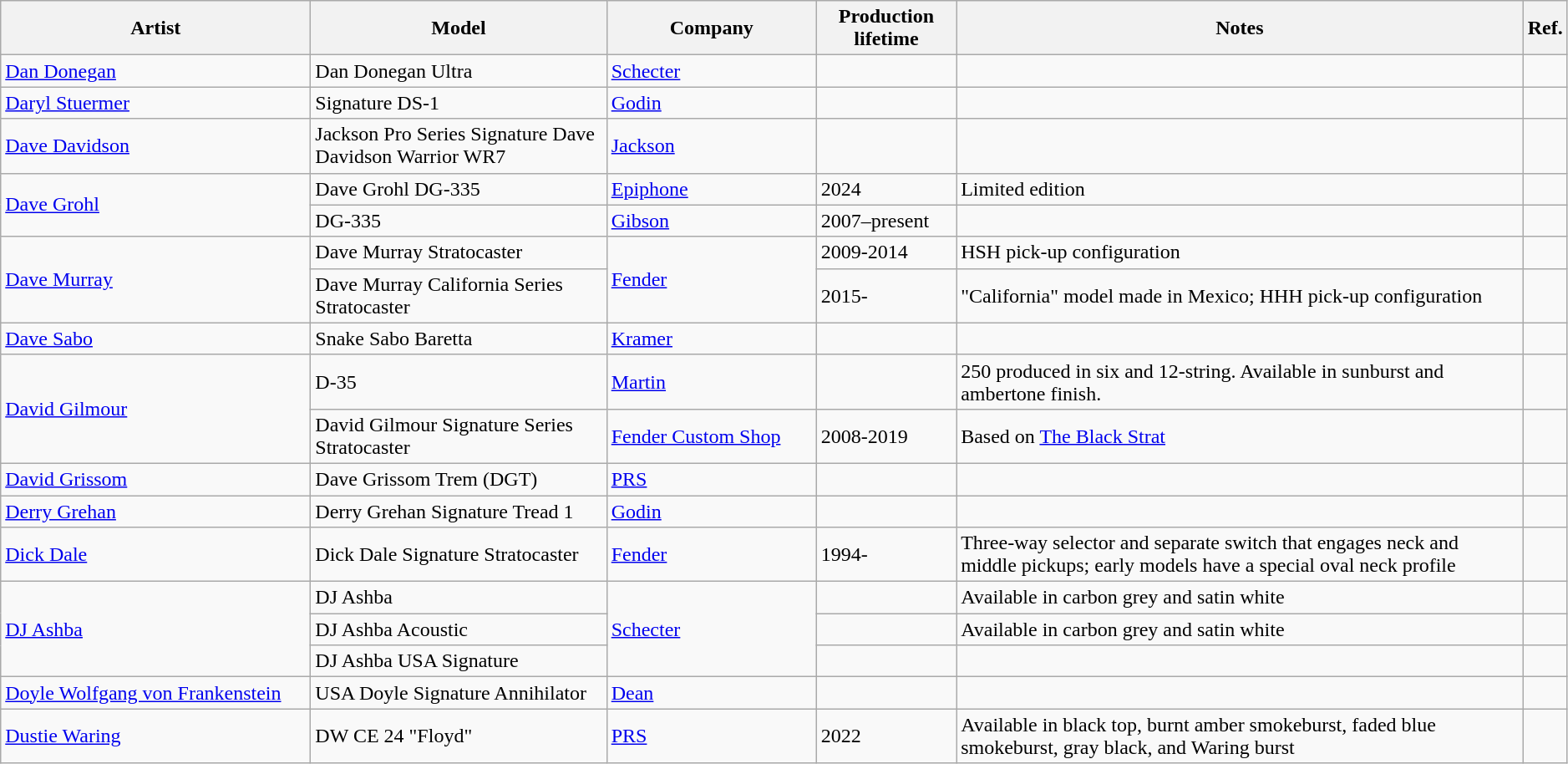<table class="wikitable sortable plainrowheaders" style="width:99%;">
<tr>
<th scope="col" style="width:15em;">Artist</th>
<th scope="col">Model</th>
<th scope="col" style="width:10em;">Company</th>
<th scope="col">Production lifetime</th>
<th scope="col" class="unsortable">Notes</th>
<th scope="col">Ref.</th>
</tr>
<tr>
<td><a href='#'>Dan Donegan</a></td>
<td>Dan Donegan Ultra</td>
<td><a href='#'>Schecter</a></td>
<td></td>
<td></td>
<td></td>
</tr>
<tr>
<td><a href='#'>Daryl Stuermer</a></td>
<td>Signature DS-1</td>
<td><a href='#'>Godin</a></td>
<td></td>
<td></td>
<td></td>
</tr>
<tr>
<td><a href='#'>Dave Davidson</a></td>
<td>Jackson Pro Series Signature Dave Davidson Warrior WR7</td>
<td><a href='#'>Jackson</a></td>
<td></td>
<td></td>
<td></td>
</tr>
<tr>
<td rowspan=2><a href='#'>Dave Grohl</a></td>
<td>Dave Grohl DG-335</td>
<td><a href='#'>Epiphone</a></td>
<td>2024</td>
<td>Limited edition</td>
<td></td>
</tr>
<tr>
<td>DG-335</td>
<td><a href='#'>Gibson</a></td>
<td>2007–present</td>
<td></td>
<td></td>
</tr>
<tr>
<td rowspan=2><a href='#'>Dave Murray</a></td>
<td>Dave Murray Stratocaster</td>
<td rowspan=2><a href='#'>Fender</a></td>
<td>2009-2014</td>
<td>HSH pick-up configuration</td>
<td></td>
</tr>
<tr>
<td>Dave Murray California Series Stratocaster</td>
<td>2015-</td>
<td>"California" model made in Mexico; HHH pick-up configuration</td>
<td></td>
</tr>
<tr>
<td><a href='#'>Dave Sabo</a></td>
<td>Snake Sabo Baretta</td>
<td><a href='#'>Kramer</a></td>
<td></td>
<td></td>
<td></td>
</tr>
<tr>
<td rowspan=2><a href='#'>David Gilmour</a></td>
<td>D-35</td>
<td><a href='#'>Martin</a></td>
<td></td>
<td>250 produced in six and 12-string. Available in sunburst and ambertone finish.</td>
<td></td>
</tr>
<tr>
<td>David Gilmour Signature Series Stratocaster</td>
<td><a href='#'>Fender Custom Shop</a></td>
<td>2008-2019</td>
<td>Based on <a href='#'>The Black Strat</a></td>
<td></td>
</tr>
<tr>
<td><a href='#'>David Grissom</a></td>
<td>Dave Grissom Trem (DGT)</td>
<td><a href='#'>PRS</a></td>
<td></td>
<td></td>
<td></td>
</tr>
<tr>
<td><a href='#'>Derry Grehan</a></td>
<td>Derry Grehan Signature Tread 1</td>
<td><a href='#'>Godin</a></td>
<td></td>
<td></td>
<td></td>
</tr>
<tr>
<td><a href='#'>Dick Dale</a></td>
<td>Dick Dale Signature Stratocaster</td>
<td><a href='#'>Fender</a></td>
<td>1994-</td>
<td>Three-way selector and separate switch that engages neck and middle pickups; early models have a special oval neck profile</td>
<td></td>
</tr>
<tr>
<td rowspan=3><a href='#'>DJ Ashba</a></td>
<td>DJ Ashba</td>
<td rowspan=3><a href='#'>Schecter</a></td>
<td></td>
<td>Available in carbon grey and satin white</td>
<td></td>
</tr>
<tr>
<td>DJ Ashba Acoustic</td>
<td></td>
<td>Available in carbon grey and satin white</td>
<td></td>
</tr>
<tr>
<td>DJ Ashba USA Signature</td>
<td></td>
<td></td>
<td></td>
</tr>
<tr>
<td><a href='#'>Doyle Wolfgang von Frankenstein</a></td>
<td>USA Doyle Signature Annihilator</td>
<td><a href='#'>Dean</a></td>
<td></td>
<td></td>
<td></td>
</tr>
<tr>
<td><a href='#'>Dustie Waring</a></td>
<td>DW CE 24 "Floyd"</td>
<td><a href='#'>PRS</a></td>
<td>2022</td>
<td>Available in black top, burnt amber smokeburst, faded blue smokeburst, gray black, and Waring burst</td>
<td></td>
</tr>
</table>
